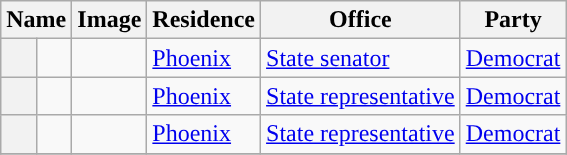<table class="sortable wikitable">
<tr valign=bottom>
<th colspan="2">Name</th>
<th>Image</th>
<th>Residence</th>
<th>Office</th>
<th>Party</th>
</tr>
<tr>
<th style="background-color:  "></th>
<td></td>
<td></td>
<td><a href='#'>Phoenix</a></td>
<td><a href='#'>State senator</a></td>
<td><a href='#'>Democrat</a></td>
</tr>
<tr>
<th style="background-color:  "></th>
<td></td>
<td></td>
<td><a href='#'>Phoenix</a></td>
<td><a href='#'>State representative</a></td>
<td><a href='#'>Democrat</a></td>
</tr>
<tr>
<th style="background-color:  "></th>
<td></td>
<td></td>
<td><a href='#'>Phoenix</a></td>
<td><a href='#'>State representative</a></td>
<td><a href='#'>Democrat</a></td>
</tr>
<tr>
</tr>
</table>
